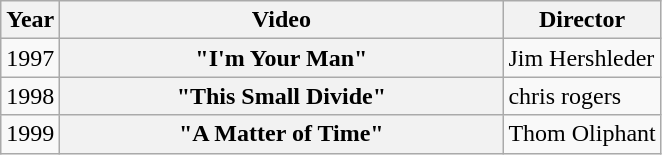<table class="wikitable plainrowheaders">
<tr>
<th>Year</th>
<th style="width:18em;">Video</th>
<th>Director</th>
</tr>
<tr>
<td>1997</td>
<th scope="row">"I'm Your Man"</th>
<td>Jim Hershleder</td>
</tr>
<tr>
<td>1998</td>
<th scope="row">"This Small Divide"</th>
<td>chris rogers</td>
</tr>
<tr>
<td>1999</td>
<th scope="row">"A Matter of Time"</th>
<td>Thom Oliphant</td>
</tr>
</table>
